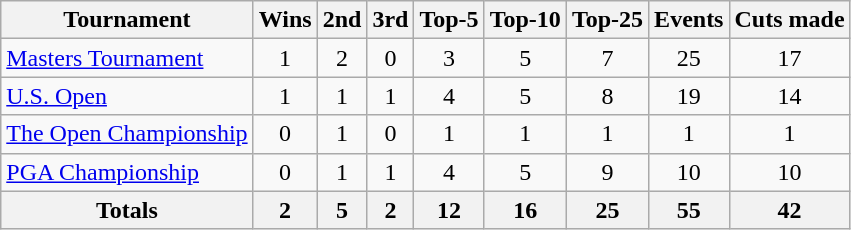<table class=wikitable style=text-align:center>
<tr>
<th>Tournament</th>
<th>Wins</th>
<th>2nd</th>
<th>3rd</th>
<th>Top-5</th>
<th>Top-10</th>
<th>Top-25</th>
<th>Events</th>
<th>Cuts made</th>
</tr>
<tr>
<td align=left><a href='#'>Masters Tournament</a></td>
<td>1</td>
<td>2</td>
<td>0</td>
<td>3</td>
<td>5</td>
<td>7</td>
<td>25</td>
<td>17</td>
</tr>
<tr>
<td align=left><a href='#'>U.S. Open</a></td>
<td>1</td>
<td>1</td>
<td>1</td>
<td>4</td>
<td>5</td>
<td>8</td>
<td>19</td>
<td>14</td>
</tr>
<tr>
<td align=left><a href='#'>The Open Championship</a></td>
<td>0</td>
<td>1</td>
<td>0</td>
<td>1</td>
<td>1</td>
<td>1</td>
<td>1</td>
<td>1</td>
</tr>
<tr>
<td align=left><a href='#'>PGA Championship</a></td>
<td>0</td>
<td>1</td>
<td>1</td>
<td>4</td>
<td>5</td>
<td>9</td>
<td>10</td>
<td>10</td>
</tr>
<tr>
<th>Totals</th>
<th>2</th>
<th>5</th>
<th>2</th>
<th>12</th>
<th>16</th>
<th>25</th>
<th>55</th>
<th>42</th>
</tr>
</table>
